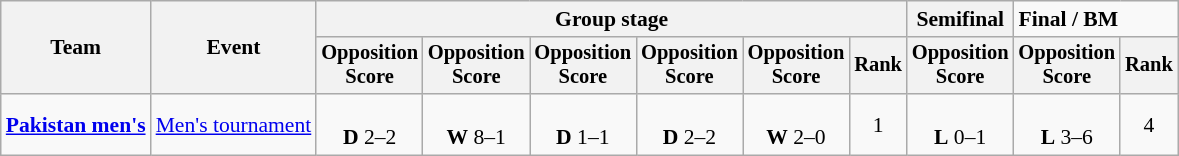<table class="wikitable" style="font-size:90%">
<tr>
<th rowspan=2>Team</th>
<th rowspan=2>Event</th>
<th colspan="6">Group stage</th>
<th>Semifinal</th>
<td colspan="2"><strong>Final / BM</strong></td>
</tr>
<tr style="font-size:95%">
<th>Opposition<br>Score</th>
<th>Opposition<br>Score</th>
<th>Opposition<br>Score</th>
<th>Opposition<br>Score</th>
<th>Opposition<br>Score</th>
<th>Rank</th>
<th>Opposition<br>Score</th>
<th>Opposition<br>Score</th>
<th>Rank</th>
</tr>
<tr align=center>
<td align=left><strong><a href='#'>Pakistan men's</a></strong></td>
<td align=left><a href='#'>Men's tournament</a></td>
<td><br><strong>D</strong> 2–2</td>
<td><br><strong>W</strong> 8–1</td>
<td><br><strong>D</strong> 1–1</td>
<td><br><strong>D</strong> 2–2</td>
<td><br><strong>W</strong> 2–0</td>
<td>1</td>
<td><br><strong>L</strong> 0–1</td>
<td><br><strong>L</strong> 3–6</td>
<td>4</td>
</tr>
</table>
